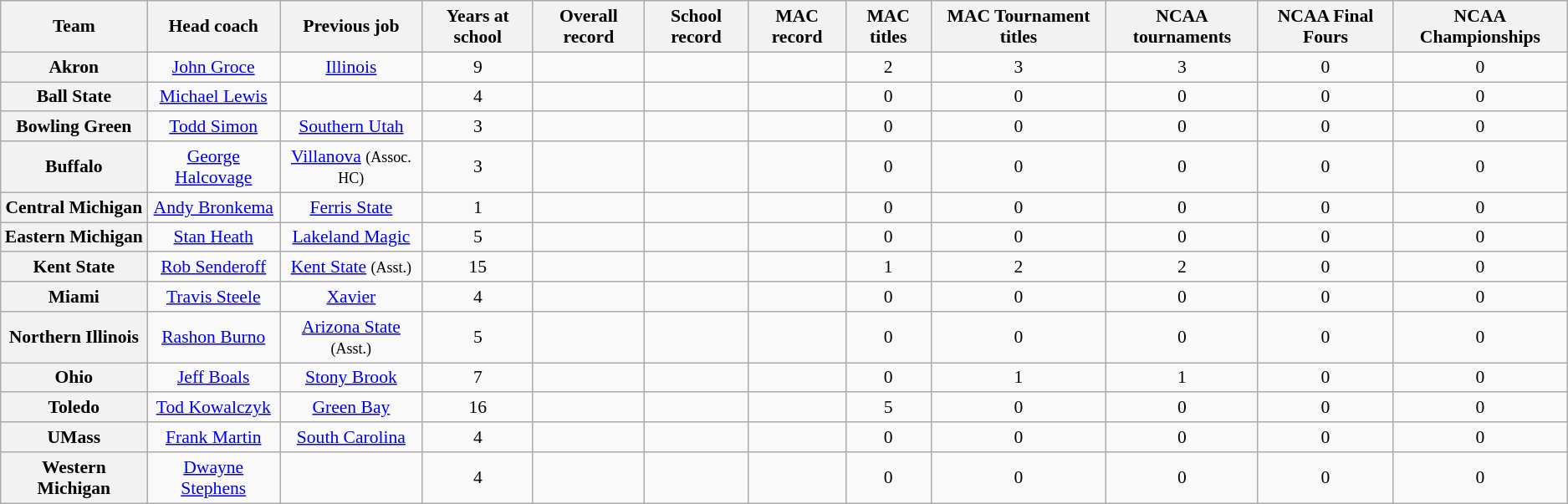<table class="wikitable sortable" style="text-align: center;font-size:90%;">
<tr>
<th width="110">Team</th>
<th>Head coach</th>
<th>Previous job</th>
<th>Years at school</th>
<th>Overall record</th>
<th>School record</th>
<th>MAC record</th>
<th>MAC titles</th>
<th>MAC Tournament titles</th>
<th>NCAA tournaments</th>
<th>NCAA Final Fours</th>
<th>NCAA Championships</th>
</tr>
<tr>
<th style=>Akron</th>
<td><a href='#'>John Groce</a></td>
<td><a href='#'>Illinois</a></td>
<td>9</td>
<td></td>
<td></td>
<td></td>
<td>2</td>
<td>3</td>
<td>3</td>
<td>0</td>
<td>0</td>
</tr>
<tr>
<th style=>Ball State</th>
<td><a href='#'>Michael Lewis</a></td>
<td></td>
<td>4</td>
<td></td>
<td></td>
<td></td>
<td>0</td>
<td>0</td>
<td>0</td>
<td>0</td>
<td>0</td>
</tr>
<tr>
<th style=>Bowling Green</th>
<td><a href='#'>Todd Simon</a></td>
<td><a href='#'>Southern Utah</a></td>
<td>3</td>
<td></td>
<td></td>
<td></td>
<td>0</td>
<td>0</td>
<td>0</td>
<td>0</td>
<td>0</td>
</tr>
<tr>
<th style=>Buffalo</th>
<td><a href='#'>George Halcovage</a></td>
<td><a href='#'>Villanova</a> <small>(Assoc. HC)</small></td>
<td>3</td>
<td></td>
<td></td>
<td></td>
<td>0</td>
<td>0</td>
<td>0</td>
<td>0</td>
<td>0</td>
</tr>
<tr>
<th style=>Central Michigan</th>
<td><a href='#'>Andy Bronkema</a></td>
<td><a href='#'>Ferris State</a></td>
<td>1</td>
<td></td>
<td></td>
<td></td>
<td>0</td>
<td>0</td>
<td>0</td>
<td>0</td>
<td>0</td>
</tr>
<tr>
<th style=>Eastern Michigan</th>
<td><a href='#'>Stan Heath</a></td>
<td><a href='#'>Lakeland Magic</a></td>
<td>5</td>
<td></td>
<td></td>
<td></td>
<td>0</td>
<td>0</td>
<td>0</td>
<td>0</td>
<td>0</td>
</tr>
<tr>
<th style=>Kent State</th>
<td><a href='#'>Rob Senderoff</a></td>
<td><a href='#'>Kent State</a> <small>(Asst.)</small></td>
<td>15</td>
<td></td>
<td></td>
<td></td>
<td>1</td>
<td>2</td>
<td>2</td>
<td>0</td>
<td>0</td>
</tr>
<tr>
<th style=>Miami</th>
<td><a href='#'>Travis Steele</a></td>
<td><a href='#'>Xavier</a></td>
<td>4</td>
<td></td>
<td></td>
<td></td>
<td>0</td>
<td>0</td>
<td>0</td>
<td>0</td>
<td>0</td>
</tr>
<tr>
<th style=>Northern Illinois</th>
<td><a href='#'>Rashon Burno</a></td>
<td><a href='#'>Arizona State</a> <small>(Asst.)</small></td>
<td>5</td>
<td></td>
<td></td>
<td></td>
<td>0</td>
<td>0</td>
<td>0</td>
<td>0</td>
<td>0</td>
</tr>
<tr>
<th style=>Ohio</th>
<td><a href='#'>Jeff Boals</a></td>
<td><a href='#'>Stony Brook</a></td>
<td>7</td>
<td></td>
<td></td>
<td></td>
<td>0</td>
<td>1</td>
<td>1</td>
<td>0</td>
<td>0</td>
</tr>
<tr>
<th style=>Toledo</th>
<td><a href='#'>Tod Kowalczyk</a></td>
<td><a href='#'>Green Bay</a></td>
<td>16</td>
<td></td>
<td></td>
<td></td>
<td>5</td>
<td>0</td>
<td>0</td>
<td>0</td>
<td>0</td>
</tr>
<tr>
<th style=>UMass</th>
<td><a href='#'>Frank Martin</a></td>
<td><a href='#'>South Carolina</a></td>
<td>4</td>
<td></td>
<td></td>
<td></td>
<td>0</td>
<td>0</td>
<td>0</td>
<td>0</td>
<td>0</td>
</tr>
<tr>
<th style=>Western Michigan</th>
<td><a href='#'>Dwayne Stephens</a></td>
<td></td>
<td>4</td>
<td></td>
<td></td>
<td></td>
<td>0</td>
<td>0</td>
<td>0</td>
<td>0</td>
<td>0</td>
</tr>
</table>
